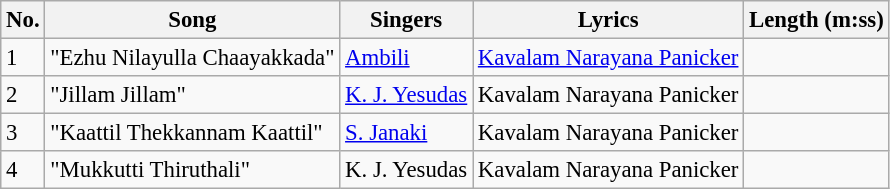<table class="wikitable" style="font-size:95%;">
<tr>
<th>No.</th>
<th>Song</th>
<th>Singers</th>
<th>Lyrics</th>
<th>Length (m:ss)</th>
</tr>
<tr>
<td>1</td>
<td>"Ezhu Nilayulla Chaayakkada"</td>
<td><a href='#'>Ambili</a></td>
<td><a href='#'>Kavalam Narayana Panicker</a></td>
<td></td>
</tr>
<tr>
<td>2</td>
<td>"Jillam Jillam"</td>
<td><a href='#'>K. J. Yesudas</a></td>
<td>Kavalam Narayana Panicker</td>
<td></td>
</tr>
<tr>
<td>3</td>
<td>"Kaattil Thekkannam Kaattil"</td>
<td><a href='#'>S. Janaki</a></td>
<td>Kavalam Narayana Panicker</td>
<td></td>
</tr>
<tr>
<td>4</td>
<td>"Mukkutti Thiruthali"</td>
<td>K. J. Yesudas</td>
<td>Kavalam Narayana Panicker</td>
<td></td>
</tr>
</table>
